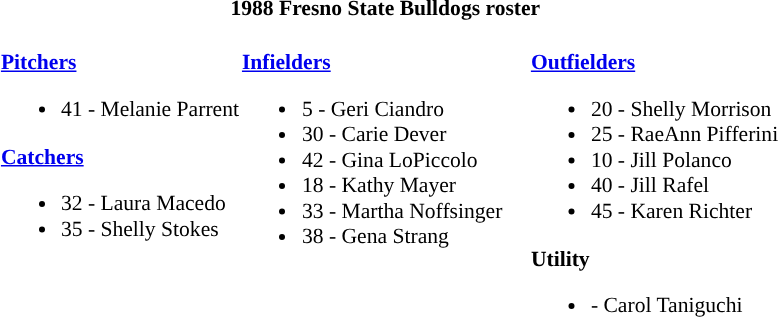<table class="toccolours" style="border-collapse:collapse; font-size:90%;">
<tr>
<th colspan=9>1988 Fresno State Bulldogs roster</th>
</tr>
<tr>
<td width="03"> </td>
<td valign="top"><br><strong><a href='#'>Pitchers</a></strong><ul><li>41 - Melanie Parrent</li></ul><strong><a href='#'>Catchers</a></strong><ul><li>32 - Laura Macedo</li><li>35 - Shelly Stokes</li></ul></td>
<td valign="top"><br><strong><a href='#'>Infielders</a></strong><ul><li>5 - Geri Ciandro</li><li>30 - Carie Dever</li><li>42 - Gina LoPiccolo</li><li>18 - Kathy Mayer</li><li>33 - Martha Noffsinger</li><li>38 - Gena Strang</li></ul></td>
<td width="15"> </td>
<td valign="top"><br><strong><a href='#'>Outfielders</a></strong><ul><li>20 - Shelly Morrison</li><li>25 - RaeAnn Pifferini</li><li>10 - Jill Polanco</li><li>40 - Jill Rafel</li><li>45 - Karen Richter</li></ul><strong>Utility</strong><ul><li>- Carol Taniguchi</li></ul></td>
</tr>
</table>
